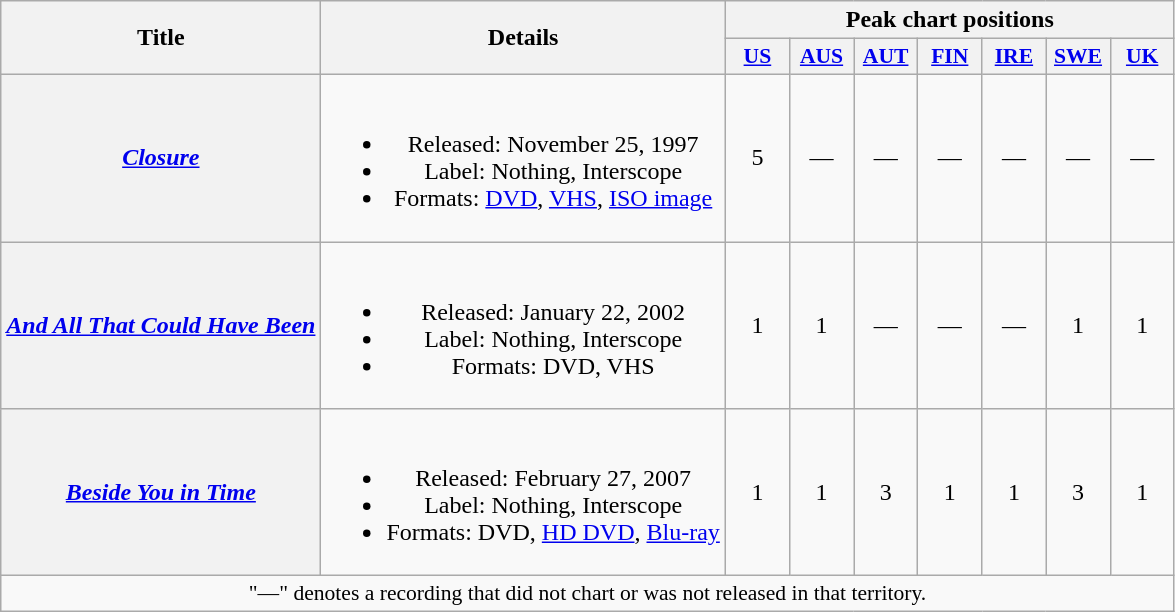<table class="wikitable plainrowheaders" style="text-align:center;">
<tr>
<th scope="col" rowspan="2">Title</th>
<th scope="col" rowspan="2">Details</th>
<th scope="col" colspan="7">Peak chart positions</th>
</tr>
<tr>
<th scope="col" style="width:2.5em;font-size:90%;"><a href='#'>US</a><br></th>
<th scope="col" style="width:2.5em;font-size:90%;"><a href='#'>AUS</a><br></th>
<th scope="col" style="width:2.5em;font-size:90%;"><a href='#'>AUT</a><br></th>
<th scope="col" style="width:2.5em;font-size:90%;"><a href='#'>FIN</a><br></th>
<th scope="col" style="width:2.5em;font-size:90%;"><a href='#'>IRE</a><br></th>
<th scope="col" style="width:2.5em;font-size:90%;"><a href='#'>SWE</a><br></th>
<th scope="col" style="width:2.5em;font-size:90%;"><a href='#'>UK</a><br></th>
</tr>
<tr>
<th scope="row"><em><a href='#'>Closure</a></em></th>
<td><br><ul><li>Released: November 25, 1997</li><li>Label: Nothing, Interscope</li><li>Formats: <a href='#'>DVD</a>, <a href='#'>VHS</a>, <a href='#'>ISO image</a></li></ul></td>
<td>5</td>
<td>—</td>
<td>—</td>
<td>—</td>
<td>—</td>
<td>—</td>
<td>—</td>
</tr>
<tr>
<th scope="row"><em><a href='#'>And All That Could Have Been</a></em></th>
<td><br><ul><li>Released: January 22, 2002</li><li>Label: Nothing, Interscope</li><li>Formats: DVD, VHS</li></ul></td>
<td>1</td>
<td>1</td>
<td>—</td>
<td>—</td>
<td>—</td>
<td>1</td>
<td>1</td>
</tr>
<tr>
<th scope="row"><em><a href='#'>Beside You in Time</a></em></th>
<td><br><ul><li>Released: February 27, 2007</li><li>Label: Nothing, Interscope</li><li>Formats: DVD, <a href='#'>HD DVD</a>, <a href='#'>Blu-ray</a></li></ul></td>
<td>1</td>
<td>1</td>
<td>3</td>
<td>1</td>
<td>1</td>
<td>3</td>
<td>1</td>
</tr>
<tr>
<td colspan="9" style="font-size:90%">"—" denotes a recording that did not chart or was not released in that territory.</td>
</tr>
</table>
